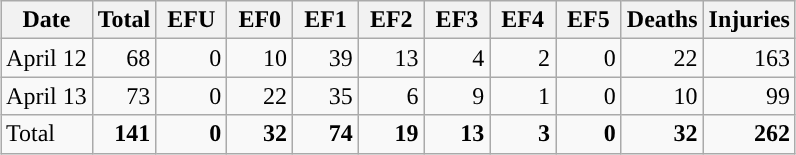<table class="wikitable sortable" style="margin: 1em auto 1em auto;">
<tr>
<th scope="col">Date</th>
<th scope="col" style="text-align:center;">Total</th>
<th scope="col" style="text-align:center;"> EFU </th>
<th scope="col" style="text-align:center;"> EF0 </th>
<th scope="col" style="text-align:center;"> EF1 </th>
<th scope="col" style="text-align:center;"> EF2 </th>
<th scope="col" style="text-align:center;"> EF3 </th>
<th scope="col" style="text-align:center;"> EF4 </th>
<th scope="col" style="text-align:center;"> EF5 </th>
<th scope="col" style="text-align:center;">Deaths</th>
<th scope="col" style="text-align:center;">Injuries</th>
</tr>
<tr>
<td>April 12</td>
<td align="right">68</td>
<td align="right">0</td>
<td align="right">10</td>
<td align="right">39</td>
<td align="right">13</td>
<td align="right">4</td>
<td align="right">2</td>
<td align="right">0</td>
<td align="right">22</td>
<td align="right">163</td>
</tr>
<tr>
<td>April 13</td>
<td align="right">73</td>
<td align="right">0</td>
<td align="right">22</td>
<td align="right">35</td>
<td align="right">6</td>
<td align="right">9</td>
<td align="right">1</td>
<td align="right">0</td>
<td align="right">10</td>
<td align="right">99</td>
</tr>
<tr class="sortbottom">
<td>Total</td>
<td align="right"><strong>141</strong></td>
<td align="right"><strong>0</strong></td>
<td align="right"><strong>32</strong></td>
<td align="right"><strong>74</strong></td>
<td align="right"><strong>19</strong></td>
<td align="right"><strong>13</strong></td>
<td align="right"><strong>3</strong></td>
<td align="right"><strong>0</strong></td>
<td style="text-align:right;"><strong>32</strong></td>
<td style="text-align:right;"><strong>262</strong></td>
</tr>
</table>
